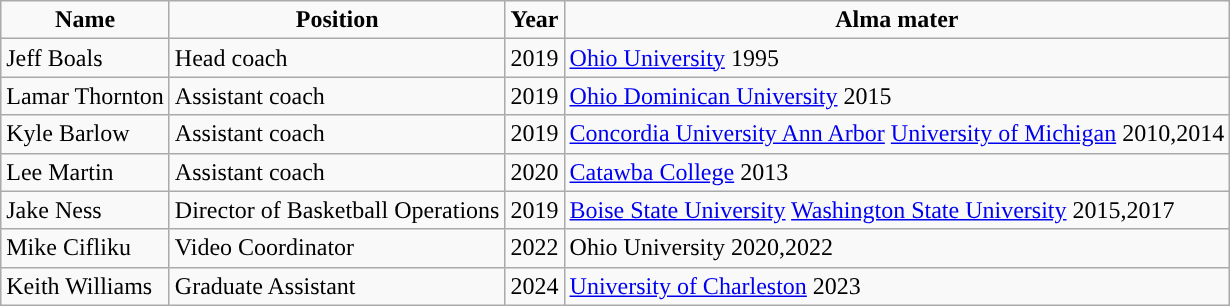<table class="wikitable">
<tr>
<td align=center><span><strong>Name</strong></span></td>
<td align=center><span><strong>Position</strong></span></td>
<td><span><strong>Year</strong></span></td>
<td align=center><span><strong>Alma mater</strong></span></td>
</tr>
<tr>
<td>Jeff Boals</td>
<td>Head coach</td>
<td>2019</td>
<td><a href='#'>Ohio University</a> 1995</td>
</tr>
<tr>
<td>Lamar Thornton</td>
<td>Assistant coach</td>
<td>2019</td>
<td><a href='#'>Ohio Dominican University</a> 2015</td>
</tr>
<tr>
<td>Kyle Barlow</td>
<td>Assistant coach</td>
<td>2019</td>
<td><a href='#'>Concordia University Ann Arbor</a> <a href='#'>University of Michigan</a> 2010,2014</td>
</tr>
<tr>
<td>Lee Martin</td>
<td>Assistant coach</td>
<td>2020</td>
<td><a href='#'>Catawba College</a> 2013</td>
</tr>
<tr>
<td>Jake Ness</td>
<td>Director of Basketball Operations</td>
<td>2019</td>
<td><a href='#'>Boise State University</a> <a href='#'>Washington State University</a> 2015,2017</td>
</tr>
<tr>
<td>Mike Cifliku</td>
<td>Video Coordinator</td>
<td>2022</td>
<td>Ohio University 2020,2022</td>
</tr>
<tr>
<td>Keith Williams</td>
<td>Graduate Assistant</td>
<td>2024</td>
<td><a href='#'>University of Charleston</a> 2023</td>
</tr>
</table>
